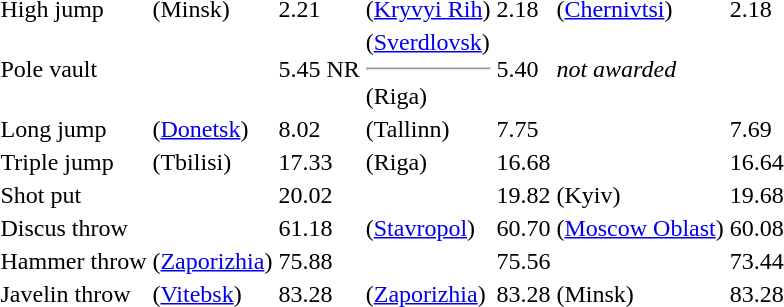<table>
<tr>
<td>High jump</td>
<td> (Minsk)</td>
<td>2.21</td>
<td> (<a href='#'>Kryvyi Rih</a>)</td>
<td>2.18</td>
<td> (<a href='#'>Chernivtsi</a>)</td>
<td>2.18</td>
</tr>
<tr>
<td>Pole vault</td>
<td></td>
<td>5.45 NR</td>
<td> (<a href='#'>Sverdlovsk</a>)<hr> (Riga)</td>
<td>5.40</td>
<td><em>not awarded</em></td>
</tr>
<tr>
<td>Long jump</td>
<td> (<a href='#'>Donetsk</a>)</td>
<td>8.02</td>
<td> (Tallinn)</td>
<td>7.75</td>
<td></td>
<td>7.69</td>
</tr>
<tr>
<td>Triple jump</td>
<td> (Tbilisi)</td>
<td>17.33</td>
<td> (Riga)</td>
<td>16.68</td>
<td></td>
<td>16.64</td>
</tr>
<tr>
<td>Shot put</td>
<td></td>
<td>20.02</td>
<td></td>
<td>19.82</td>
<td> (Kyiv)</td>
<td>19.68</td>
</tr>
<tr>
<td>Discus throw</td>
<td></td>
<td>61.18</td>
<td> (<a href='#'>Stavropol</a>)</td>
<td>60.70</td>
<td> (<a href='#'>Moscow Oblast</a>)</td>
<td>60.08</td>
</tr>
<tr>
<td>Hammer throw</td>
<td> (<a href='#'>Zaporizhia</a>)</td>
<td>75.88</td>
<td></td>
<td>75.56</td>
<td></td>
<td>73.44</td>
</tr>
<tr>
<td>Javelin throw</td>
<td> (<a href='#'>Vitebsk</a>)</td>
<td>83.28</td>
<td> (<a href='#'>Zaporizhia</a>)</td>
<td>83.28</td>
<td> (Minsk)</td>
<td>83.28</td>
</tr>
</table>
